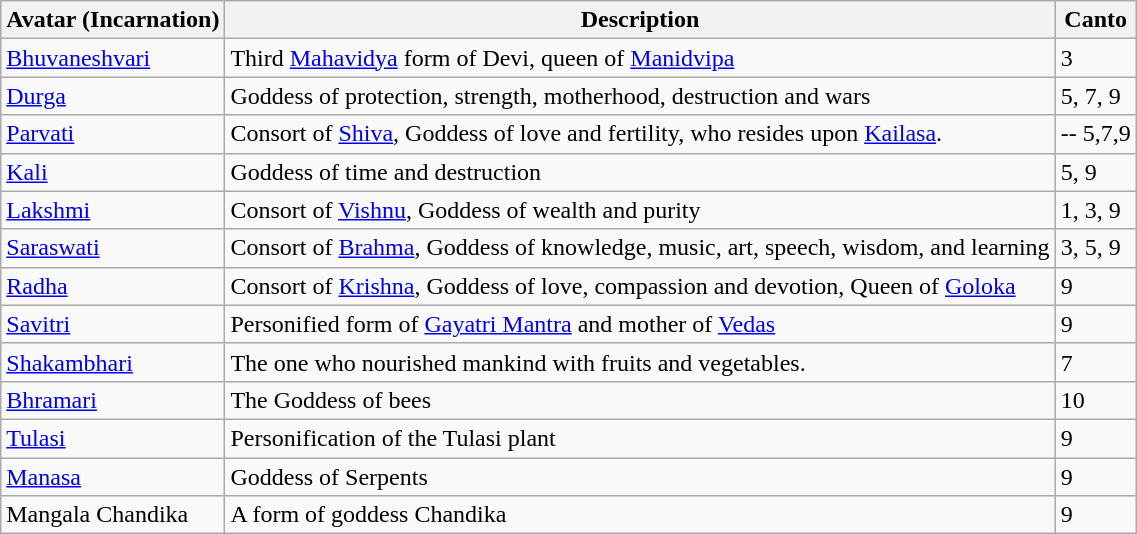<table class="wikitable sortable">
<tr>
<th>Avatar (Incarnation)</th>
<th>Description</th>
<th>Canto</th>
</tr>
<tr>
<td><a href='#'>Bhuvaneshvari</a></td>
<td>Third <a href='#'>Mahavidya</a> form of Devi, queen of <a href='#'>Manidvipa</a></td>
<td>3</td>
</tr>
<tr>
<td><a href='#'>Durga</a></td>
<td>Goddess of protection, strength, motherhood, destruction and wars</td>
<td>5, 7, 9</td>
</tr>
<tr>
<td><a href='#'>Parvati</a></td>
<td>Consort of <a href='#'>Shiva</a>, Goddess of love and fertility, who resides upon <a href='#'>Kailasa</a>.</td>
<td>-- 5,7,9</td>
</tr>
<tr>
<td><a href='#'>Kali</a></td>
<td>Goddess of time and destruction</td>
<td>5, 9</td>
</tr>
<tr>
<td><a href='#'>Lakshmi</a></td>
<td>Consort of <a href='#'>Vishnu</a>, Goddess of wealth and purity</td>
<td>1, 3, 9</td>
</tr>
<tr>
<td><a href='#'>Saraswati</a></td>
<td>Consort of <a href='#'>Brahma</a>, Goddess of knowledge, music, art, speech, wisdom, and learning</td>
<td>3, 5, 9</td>
</tr>
<tr>
<td><a href='#'>Radha</a></td>
<td>Consort of <a href='#'>Krishna</a>,  Goddess of love, compassion and devotion, Queen of <a href='#'>Goloka</a></td>
<td>9</td>
</tr>
<tr>
<td><a href='#'>Savitri</a></td>
<td>Personified form of <a href='#'>Gayatri Mantra</a> and mother of <a href='#'>Vedas</a></td>
<td>9</td>
</tr>
<tr>
<td><a href='#'>Shakambhari</a></td>
<td>The one who nourished mankind with fruits and vegetables.</td>
<td>7</td>
</tr>
<tr>
<td><a href='#'>Bhramari</a></td>
<td>The Goddess of bees</td>
<td>10</td>
</tr>
<tr>
<td><a href='#'>Tulasi</a></td>
<td>Personification of the Tulasi plant</td>
<td>9</td>
</tr>
<tr>
<td><a href='#'>Manasa</a></td>
<td>Goddess of Serpents</td>
<td>9</td>
</tr>
<tr>
<td>Mangala Chandika</td>
<td>A form of goddess Chandika</td>
<td>9</td>
</tr>
</table>
